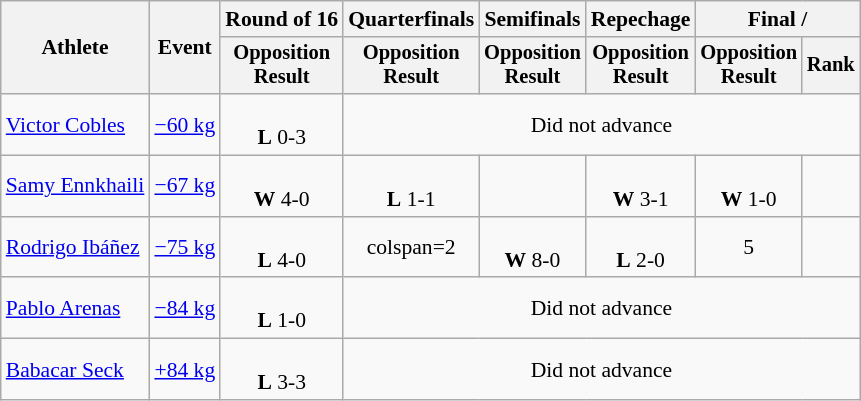<table class="wikitable" style="font-size:90%">
<tr>
<th rowspan="2">Athlete</th>
<th rowspan="2">Event</th>
<th>Round of 16</th>
<th>Quarterfinals</th>
<th>Semifinals</th>
<th>Repechage</th>
<th colspan=2>Final / </th>
</tr>
<tr style="font-size:95%">
<th>Opposition<br>Result</th>
<th>Opposition<br>Result</th>
<th>Opposition<br>Result</th>
<th>Opposition<br>Result</th>
<th>Opposition<br>Result</th>
<th>Rank</th>
</tr>
<tr align=center>
<td align=left><a href='#'>Victor Cobles</a></td>
<td align=left><a href='#'>−60 kg</a></td>
<td><br><strong>L</strong> 0-3</td>
<td colspan=5>Did not advance</td>
</tr>
<tr align=center>
<td align=left><a href='#'>Samy Ennkhaili</a></td>
<td align=left><a href='#'>−67 kg</a></td>
<td><br><strong>W</strong> 4-0</td>
<td><br><strong>L</strong> 1-1</td>
<td></td>
<td><br><strong>W</strong> 3-1</td>
<td><br><strong>W</strong> 1-0</td>
<td></td>
</tr>
<tr align=center>
<td align=left><a href='#'>Rodrigo Ibáñez</a></td>
<td align=left><a href='#'>−75 kg</a></td>
<td><br><strong>L</strong> 4-0</td>
<td>colspan=2 </td>
<td><br><strong>W</strong> 8-0</td>
<td><br><strong>L</strong> 2-0</td>
<td>5</td>
</tr>
<tr align=center>
<td align=left><a href='#'>Pablo Arenas</a></td>
<td align=left><a href='#'>−84 kg</a></td>
<td><br><strong>L</strong> 1-0</td>
<td colspan=5>Did not advance</td>
</tr>
<tr align=center>
<td align=left><a href='#'>Babacar Seck</a></td>
<td align=left><a href='#'>+84 kg</a></td>
<td><br><strong>L</strong> 3-3</td>
<td colspan=5>Did not advance</td>
</tr>
</table>
